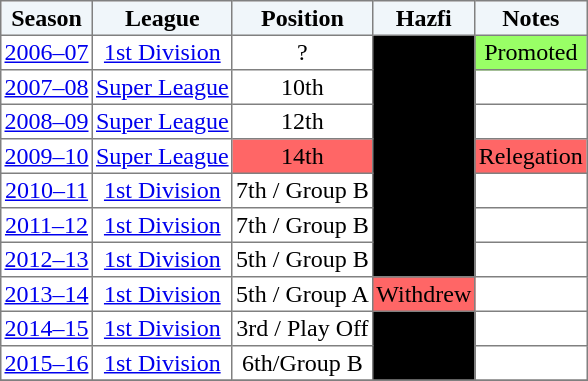<table border="1" cellpadding="2" style="border-collapse:collapse; text-align:center; font-size:normal;">
<tr style="background:#f0f6fa;">
<th>Season</th>
<th>League</th>
<th>Position</th>
<th>Hazfi</th>
<th>Notes</th>
</tr>
<tr>
<td><a href='#'>2006–07</a></td>
<td><a href='#'>1st Division</a></td>
<td>?</td>
<td rowspan=7 bgcolor= black></td>
<td bgcolor=99FF66>Promoted</td>
</tr>
<tr>
<td><a href='#'>2007–08</a></td>
<td><a href='#'>Super League</a></td>
<td>10th</td>
<td></td>
</tr>
<tr>
<td><a href='#'>2008–09</a></td>
<td><a href='#'>Super League</a></td>
<td>12th</td>
<td></td>
</tr>
<tr>
<td><a href='#'>2009–10</a></td>
<td><a href='#'>Super League</a></td>
<td bgcolor=FF6666>14th</td>
<td bgcolor=FF6666>Relegation</td>
</tr>
<tr>
<td><a href='#'>2010–11</a></td>
<td><a href='#'>1st Division</a></td>
<td>7th / Group B</td>
<td></td>
</tr>
<tr>
<td><a href='#'>2011–12</a></td>
<td><a href='#'>1st Division</a></td>
<td>7th / Group B</td>
<td></td>
</tr>
<tr>
<td><a href='#'>2012–13</a></td>
<td><a href='#'>1st Division</a></td>
<td>5th / Group B</td>
<td></td>
</tr>
<tr>
<td><a href='#'>2013–14</a></td>
<td><a href='#'>1st Division</a></td>
<td>5th / Group A</td>
<td bgcolor=FF6666>Withdrew</td>
<td></td>
</tr>
<tr>
<td><a href='#'>2014–15</a></td>
<td><a href='#'>1st Division</a></td>
<td>3rd / Play Off</td>
<td rowspan=2 bgcolor= black></td>
<td></td>
</tr>
<tr>
<td><a href='#'>2015–16</a></td>
<td><a href='#'>1st Division</a></td>
<td>6th/Group B</td>
<td></td>
</tr>
<tr>
</tr>
</table>
